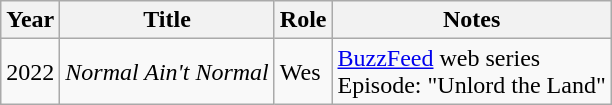<table class="wikitable">
<tr>
<th scope="col">Year</th>
<th scope="col">Title</th>
<th scope="col">Role</th>
<th scope="col">Notes</th>
</tr>
<tr>
<td>2022</td>
<td><em>Normal Ain't Normal</em></td>
<td>Wes</td>
<td><a href='#'>BuzzFeed</a> web series<br>Episode: "Unlord the Land"</td>
</tr>
</table>
